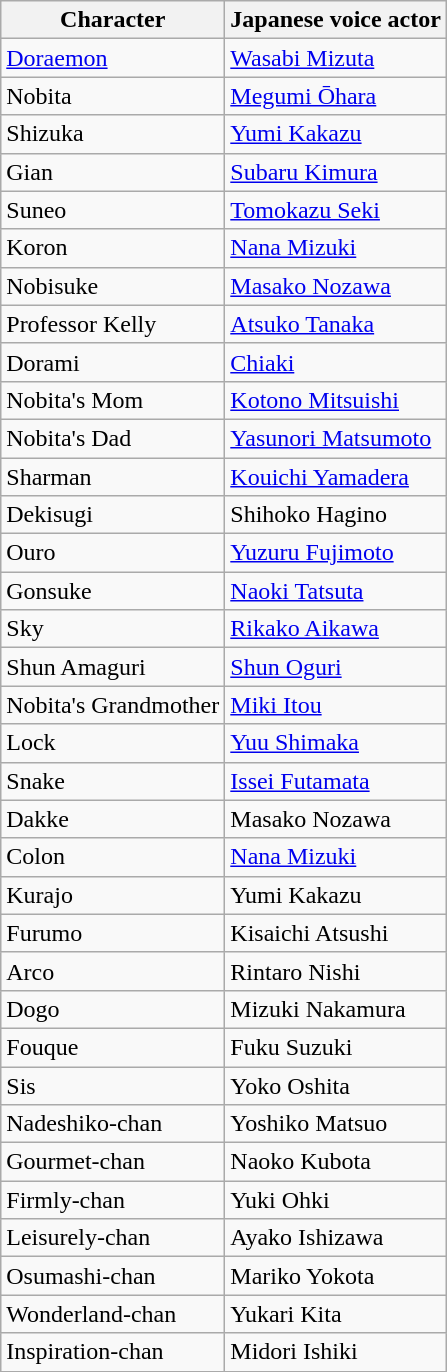<table class = "wikitable">
<tr>
<th>Character</th>
<th>Japanese voice actor</th>
</tr>
<tr>
<td><a href='#'>Doraemon</a></td>
<td><a href='#'>Wasabi Mizuta</a></td>
</tr>
<tr>
<td>Nobita</td>
<td><a href='#'>Megumi Ōhara</a></td>
</tr>
<tr>
<td>Shizuka</td>
<td><a href='#'>Yumi Kakazu</a></td>
</tr>
<tr>
<td>Gian</td>
<td><a href='#'>Subaru Kimura</a></td>
</tr>
<tr>
<td>Suneo</td>
<td><a href='#'>Tomokazu Seki</a></td>
</tr>
<tr>
<td>Koron</td>
<td><a href='#'>Nana Mizuki</a></td>
</tr>
<tr>
<td>Nobisuke</td>
<td><a href='#'>Masako Nozawa</a></td>
</tr>
<tr>
<td>Professor Kelly</td>
<td><a href='#'>Atsuko Tanaka</a></td>
</tr>
<tr>
<td>Dorami</td>
<td><a href='#'>Chiaki</a></td>
</tr>
<tr>
<td>Nobita's Mom</td>
<td><a href='#'>Kotono Mitsuishi</a></td>
</tr>
<tr>
<td>Nobita's Dad</td>
<td><a href='#'>Yasunori Matsumoto</a></td>
</tr>
<tr>
<td>Sharman</td>
<td><a href='#'>Kouichi Yamadera</a></td>
</tr>
<tr>
<td>Dekisugi</td>
<td>Shihoko Hagino</td>
</tr>
<tr>
<td>Ouro</td>
<td><a href='#'>Yuzuru Fujimoto</a></td>
</tr>
<tr>
<td>Gonsuke</td>
<td><a href='#'>Naoki Tatsuta</a></td>
</tr>
<tr>
<td>Sky</td>
<td><a href='#'>Rikako Aikawa</a></td>
</tr>
<tr>
<td>Shun Amaguri</td>
<td><a href='#'>Shun Oguri</a></td>
</tr>
<tr>
<td>Nobita's Grandmother</td>
<td><a href='#'>Miki Itou</a></td>
</tr>
<tr>
<td>Lock</td>
<td><a href='#'>Yuu Shimaka</a></td>
</tr>
<tr>
<td>Snake</td>
<td><a href='#'>Issei Futamata</a></td>
</tr>
<tr>
<td>Dakke</td>
<td>Masako Nozawa</td>
</tr>
<tr>
<td>Colon</td>
<td><a href='#'>Nana Mizuki</a></td>
</tr>
<tr>
<td>Kurajo</td>
<td>Yumi Kakazu</td>
</tr>
<tr>
<td>Furumo</td>
<td>Kisaichi Atsushi</td>
</tr>
<tr>
<td>Arco</td>
<td>Rintaro Nishi</td>
</tr>
<tr>
<td>Dogo</td>
<td>Mizuki Nakamura</td>
</tr>
<tr>
<td>Fouque</td>
<td>Fuku Suzuki</td>
</tr>
<tr>
<td>Sis</td>
<td>Yoko Oshita</td>
</tr>
<tr>
<td>Nadeshiko-chan</td>
<td>Yoshiko Matsuo</td>
</tr>
<tr>
<td>Gourmet-chan</td>
<td>Naoko Kubota</td>
</tr>
<tr>
<td>Firmly-chan</td>
<td>Yuki Ohki</td>
</tr>
<tr>
<td>Leisurely-chan</td>
<td>Ayako Ishizawa</td>
</tr>
<tr>
<td>Osumashi-chan</td>
<td>Mariko Yokota</td>
</tr>
<tr>
<td>Wonderland-chan</td>
<td>Yukari Kita</td>
</tr>
<tr>
<td>Inspiration-chan</td>
<td>Midori Ishiki</td>
</tr>
</table>
